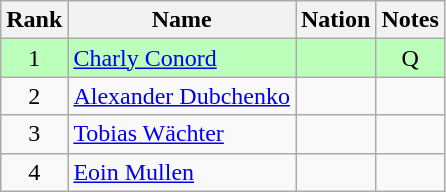<table class="wikitable sortable" style="text-align:center">
<tr>
<th>Rank</th>
<th>Name</th>
<th>Nation</th>
<th>Notes</th>
</tr>
<tr bgcolor=bbffbb>
<td>1</td>
<td align=left><a href='#'>Charly Conord</a></td>
<td align=left></td>
<td>Q</td>
</tr>
<tr>
<td>2</td>
<td align=left><a href='#'>Alexander Dubchenko</a></td>
<td align=left></td>
<td></td>
</tr>
<tr>
<td>3</td>
<td align=left><a href='#'>Tobias Wächter</a></td>
<td align=left></td>
<td></td>
</tr>
<tr>
<td>4</td>
<td align=left><a href='#'>Eoin Mullen</a></td>
<td align=left></td>
<td></td>
</tr>
</table>
